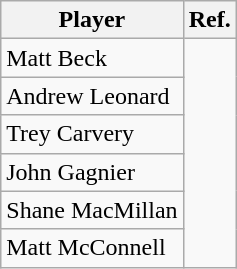<table class="wikitable">
<tr>
<th>Player</th>
<th>Ref.</th>
</tr>
<tr>
<td>Matt Beck</td>
<td rowspan="6"></td>
</tr>
<tr>
<td>Andrew Leonard</td>
</tr>
<tr>
<td>Trey Carvery</td>
</tr>
<tr>
<td>John Gagnier</td>
</tr>
<tr>
<td>Shane MacMillan</td>
</tr>
<tr>
<td>Matt McConnell</td>
</tr>
</table>
